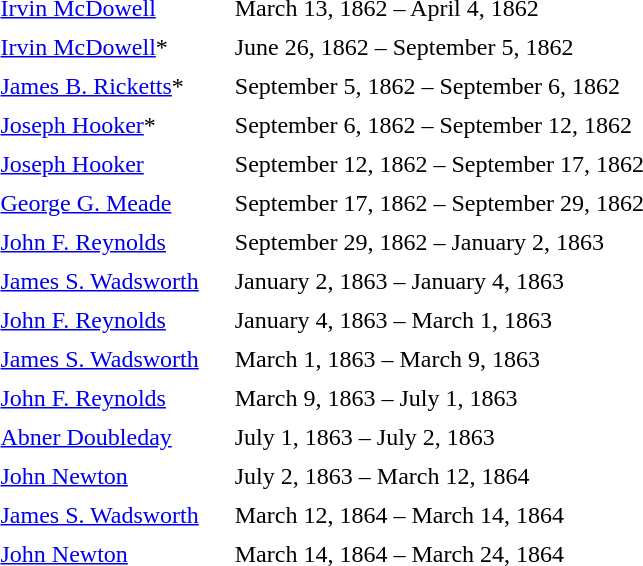<table cellpadding=3>
<tr>
<td><a href='#'>Irvin McDowell</a></td>
<td>March 13, 1862 – April 4, 1862</td>
</tr>
<tr>
<td><a href='#'>Irvin McDowell</a>*</td>
<td>June 26, 1862 – September 5, 1862</td>
</tr>
<tr>
<td><a href='#'>James B. Ricketts</a>*</td>
<td>September 5, 1862 – September 6, 1862</td>
</tr>
<tr>
<td><a href='#'>Joseph Hooker</a>*</td>
<td>September 6, 1862 – September 12, 1862</td>
</tr>
<tr>
<td><a href='#'>Joseph Hooker</a></td>
<td>September 12, 1862 – September 17, 1862</td>
</tr>
<tr>
<td><a href='#'>George G. Meade</a></td>
<td>September 17, 1862 – September 29, 1862</td>
</tr>
<tr>
<td><a href='#'>John F. Reynolds</a></td>
<td>September 29, 1862 – January 2, 1863</td>
</tr>
<tr>
<td><a href='#'>James S. Wadsworth</a>    </td>
<td>January 2, 1863 – January 4, 1863</td>
</tr>
<tr>
<td><a href='#'>John F. Reynolds</a></td>
<td>January 4, 1863 – March 1, 1863</td>
</tr>
<tr>
<td><a href='#'>James S. Wadsworth</a></td>
<td>March 1, 1863 – March 9, 1863</td>
</tr>
<tr>
<td><a href='#'>John F. Reynolds</a></td>
<td>March 9, 1863 – July 1, 1863</td>
</tr>
<tr>
<td><a href='#'>Abner Doubleday</a></td>
<td>July 1, 1863 – July 2, 1863</td>
</tr>
<tr>
<td><a href='#'>John Newton</a></td>
<td>July 2, 1863 – March 12, 1864</td>
</tr>
<tr>
<td><a href='#'>James S. Wadsworth</a></td>
<td>March 12, 1864 – March 14, 1864</td>
</tr>
<tr>
<td><a href='#'>John Newton</a></td>
<td>March 14, 1864 – March 24, 1864</td>
</tr>
<tr>
</tr>
</table>
